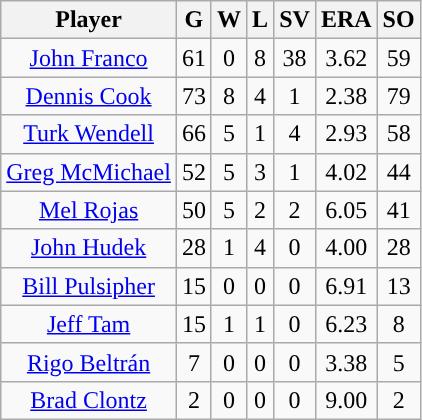<table class="wikitable sortable">
<tr>
<th>Player</th>
<th>G</th>
<th>W</th>
<th>L</th>
<th>SV</th>
<th>ERA</th>
<th>SO</th>
</tr>
<tr align="center">
<td><a href='#'>John Franco</a></td>
<td>61</td>
<td>0</td>
<td>8</td>
<td>38</td>
<td>3.62</td>
<td>59</td>
</tr>
<tr align=center>
<td><a href='#'>Dennis Cook</a></td>
<td>73</td>
<td>8</td>
<td>4</td>
<td>1</td>
<td>2.38</td>
<td>79</td>
</tr>
<tr align=center>
<td><a href='#'>Turk Wendell</a></td>
<td>66</td>
<td>5</td>
<td>1</td>
<td>4</td>
<td>2.93</td>
<td>58</td>
</tr>
<tr align=center>
<td><a href='#'>Greg McMichael</a></td>
<td>52</td>
<td>5</td>
<td>3</td>
<td>1</td>
<td>4.02</td>
<td>44</td>
</tr>
<tr align=center>
<td><a href='#'>Mel Rojas</a></td>
<td>50</td>
<td>5</td>
<td>2</td>
<td>2</td>
<td>6.05</td>
<td>41</td>
</tr>
<tr align=center>
<td><a href='#'>John Hudek</a></td>
<td>28</td>
<td>1</td>
<td>4</td>
<td>0</td>
<td>4.00</td>
<td>28</td>
</tr>
<tr align=center>
<td><a href='#'>Bill Pulsipher</a></td>
<td>15</td>
<td>0</td>
<td>0</td>
<td>0</td>
<td>6.91</td>
<td>13</td>
</tr>
<tr align=center>
<td><a href='#'>Jeff Tam</a></td>
<td>15</td>
<td>1</td>
<td>1</td>
<td>0</td>
<td>6.23</td>
<td>8</td>
</tr>
<tr align=center>
<td><a href='#'>Rigo Beltrán</a></td>
<td>7</td>
<td>0</td>
<td>0</td>
<td>0</td>
<td>3.38</td>
<td>5</td>
</tr>
<tr align=center>
<td><a href='#'>Brad Clontz</a></td>
<td>2</td>
<td>0</td>
<td>0</td>
<td>0</td>
<td>9.00</td>
<td>2</td>
</tr>
</table>
